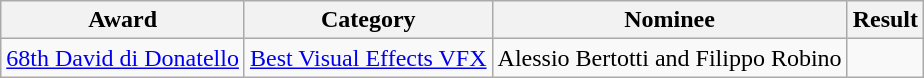<table class="wikitable">
<tr>
<th>Award</th>
<th>Category</th>
<th>Nominee</th>
<th>Result</th>
</tr>
<tr>
<td><a href='#'>68th David di Donatello</a></td>
<td><a href='#'>Best Visual Effects VFX</a></td>
<td>Alessio Bertotti and Filippo Robino</td>
<td></td>
</tr>
</table>
